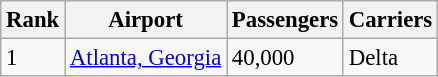<table class="wikitable sortable" style="font-size: 95%" width= align=>
<tr>
<th>Rank</th>
<th>Airport</th>
<th>Passengers</th>
<th>Carriers</th>
</tr>
<tr>
<td>1</td>
<td> <a href='#'>Atlanta, Georgia</a></td>
<td>40,000</td>
<td>Delta</td>
</tr>
</table>
